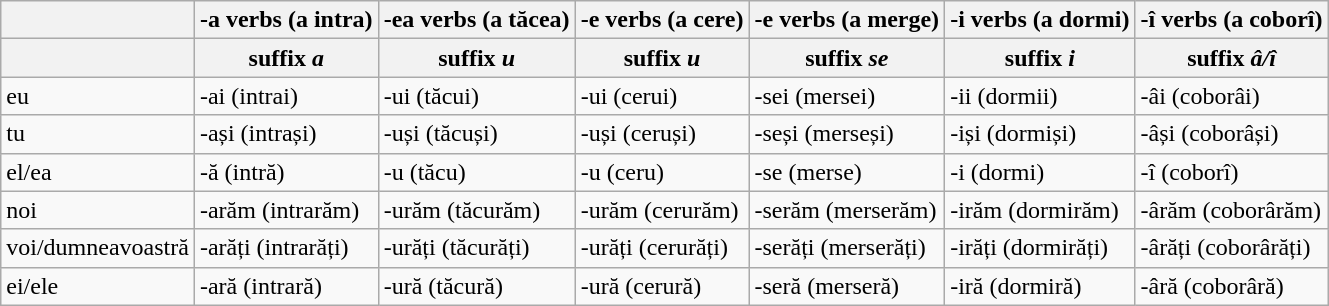<table class="wikitable">
<tr>
<th> </th>
<th>-a verbs (a intra)</th>
<th>-ea verbs (a tăcea)</th>
<th>-e verbs (a cere)</th>
<th>-e verbs (a merge)</th>
<th>-i verbs (a dormi)</th>
<th>-î verbs (a coborî)</th>
</tr>
<tr>
<th> </th>
<th>suffix <em>a</em></th>
<th>suffix <em>u</em></th>
<th>suffix <em>u</em></th>
<th>suffix <em>se</em></th>
<th>suffix <em>i</em></th>
<th>suffix <em>â/î</em></th>
</tr>
<tr>
<td>eu</td>
<td>-ai (intrai)</td>
<td>-ui (tăcui)</td>
<td>-ui (cerui)</td>
<td>-sei (mersei)</td>
<td>-ii (dormii)</td>
<td>-âi (coborâi)</td>
</tr>
<tr>
<td>tu</td>
<td>-ași (intrași)</td>
<td>-uși (tăcuși)</td>
<td>-uși (ceruși)</td>
<td>-seși (merseși)</td>
<td>-iși (dormiși)</td>
<td>-âși (coborâși)</td>
</tr>
<tr>
<td>el/ea</td>
<td>-ă (intră)</td>
<td>-u (tăcu)</td>
<td>-u (ceru)</td>
<td>-se (merse)</td>
<td>-i (dormi)</td>
<td>-î (coborî)</td>
</tr>
<tr>
<td>noi</td>
<td>-arăm (intrarăm)</td>
<td>-urăm (tăcurăm)</td>
<td>-urăm (cerurăm)</td>
<td>-serăm (merserăm)</td>
<td>-irăm (dormirăm)</td>
<td>-ârăm (coborârăm)</td>
</tr>
<tr>
<td>voi/dumneavoastră</td>
<td>-arăți (intrarăți)</td>
<td>-urăți (tăcurăți)</td>
<td>-urăți (cerurăți)</td>
<td>-serăți (merserăți)</td>
<td>-irăți (dormirăți)</td>
<td>-ârăți (coborârăți)</td>
</tr>
<tr>
<td>ei/ele</td>
<td>-ară (intrară)</td>
<td>-ură (tăcură)</td>
<td>-ură (cerură)</td>
<td>-seră (merseră)</td>
<td>-iră (dormiră)</td>
<td>-âră (coborâră)</td>
</tr>
</table>
